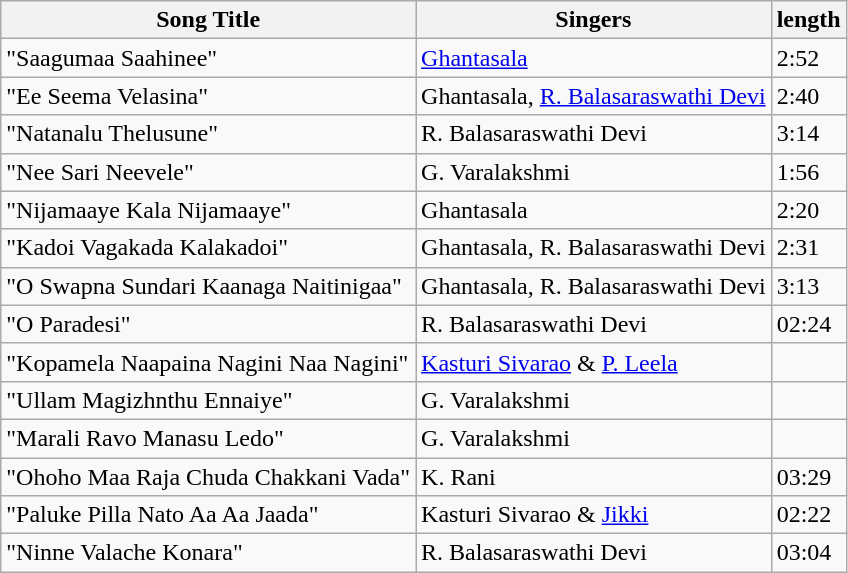<table class="wikitable">
<tr>
<th>Song Title</th>
<th>Singers</th>
<th>length</th>
</tr>
<tr>
<td>"Saagumaa Saahinee"</td>
<td><a href='#'>Ghantasala</a></td>
<td>2:52</td>
</tr>
<tr>
<td>"Ee Seema Velasina"</td>
<td>Ghantasala, <a href='#'>R. Balasaraswathi Devi</a></td>
<td>2:40</td>
</tr>
<tr>
<td>"Natanalu Thelusune"</td>
<td>R. Balasaraswathi Devi</td>
<td>3:14</td>
</tr>
<tr>
<td>"Nee Sari Neevele"</td>
<td>G. Varalakshmi</td>
<td>1:56</td>
</tr>
<tr>
<td>"Nijamaaye Kala Nijamaaye"</td>
<td>Ghantasala</td>
<td>2:20</td>
</tr>
<tr>
<td>"Kadoi Vagakada Kalakadoi"</td>
<td>Ghantasala, R. Balasaraswathi Devi</td>
<td>2:31</td>
</tr>
<tr>
<td>"O Swapna Sundari Kaanaga Naitinigaa"</td>
<td>Ghantasala, R. Balasaraswathi Devi</td>
<td>3:13</td>
</tr>
<tr>
<td>"O Paradesi"</td>
<td>R. Balasaraswathi Devi</td>
<td>02:24</td>
</tr>
<tr>
<td>"Kopamela Naapaina Nagini Naa Nagini"</td>
<td><a href='#'>Kasturi Sivarao</a> & <a href='#'>P. Leela</a></td>
<td></td>
</tr>
<tr>
<td>"Ullam Magizhnthu Ennaiye"</td>
<td>G. Varalakshmi</td>
<td></td>
</tr>
<tr>
<td>"Marali Ravo Manasu Ledo"</td>
<td>G. Varalakshmi</td>
<td></td>
</tr>
<tr>
<td>"Ohoho Maa Raja Chuda Chakkani Vada"</td>
<td>K. Rani</td>
<td>03:29</td>
</tr>
<tr>
<td>"Paluke Pilla Nato Aa Aa Jaada"</td>
<td>Kasturi Sivarao & <a href='#'>Jikki</a></td>
<td>02:22</td>
</tr>
<tr>
<td>"Ninne Valache Konara"</td>
<td>R. Balasaraswathi Devi</td>
<td>03:04</td>
</tr>
</table>
